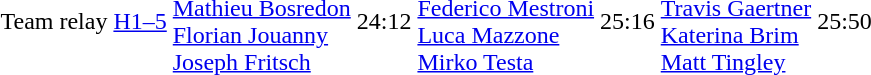<table>
<tr>
<td>Team relay</td>
<td><a href='#'>H1–5</a></td>
<td><br><a href='#'>Mathieu Bosredon</a><br><a href='#'>Florian Jouanny</a><br><a href='#'>Joseph Fritsch</a></td>
<td>24:12</td>
<td><br><a href='#'>Federico Mestroni</a><br><a href='#'>Luca Mazzone</a><br><a href='#'>Mirko Testa</a></td>
<td>25:16</td>
<td><br><a href='#'>Travis Gaertner</a><br><a href='#'>Katerina Brim</a><br><a href='#'>Matt Tingley</a></td>
<td>25:50</td>
</tr>
</table>
